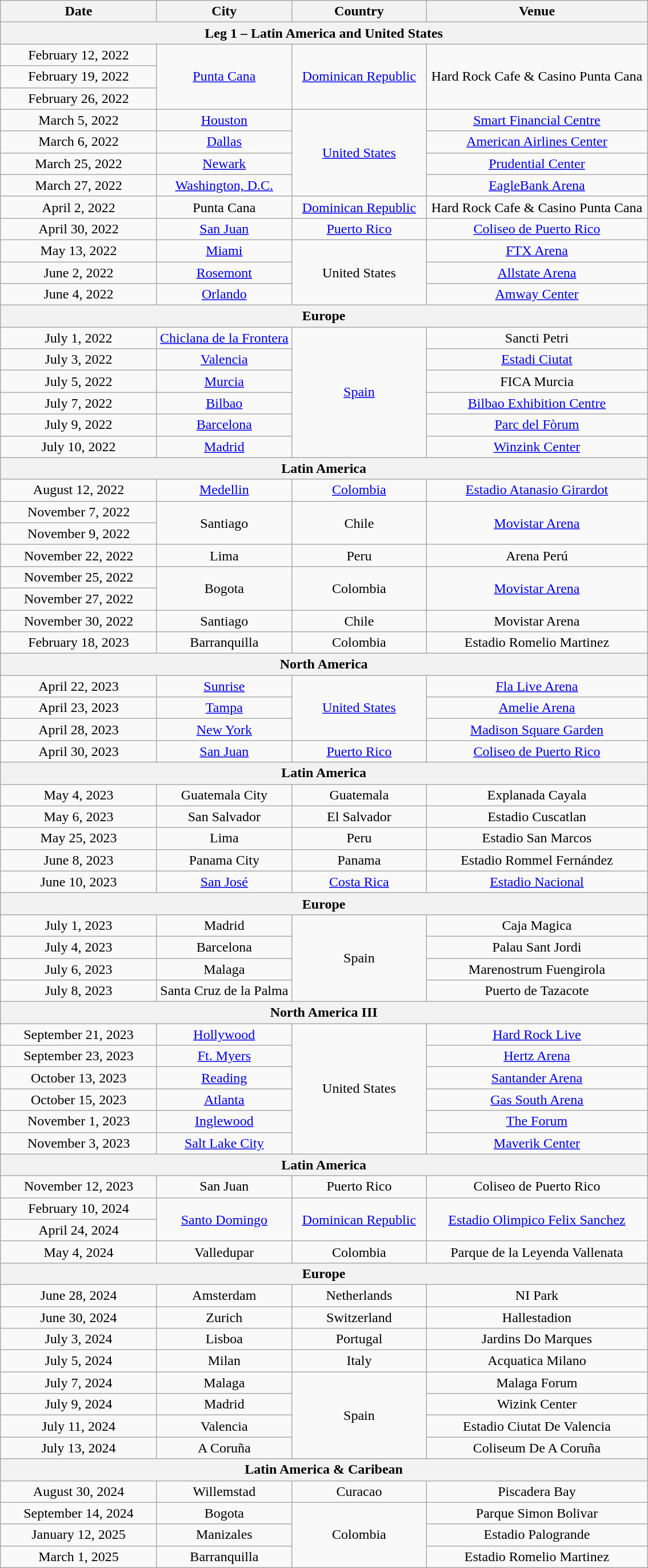<table class="wikitable" style="text-align:center;">
<tr>
<th style="width:175px;">Date</th>
<th style="width:150px;">City</th>
<th style="width:150px;">Country</th>
<th style="width:250px;">Venue</th>
</tr>
<tr>
<th colspan="4">Leg 1 – Latin America and United States</th>
</tr>
<tr>
<td align="center">February 12, 2022</td>
<td rowspan="3" align="center"><a href='#'>Punta Cana</a></td>
<td rowspan="3" align="center"><a href='#'>Dominican Republic</a></td>
<td rowspan="3" align="center">Hard Rock Cafe & Casino Punta Cana</td>
</tr>
<tr>
<td align="center">February 19, 2022</td>
</tr>
<tr>
<td align="center">February 26, 2022</td>
</tr>
<tr>
<td align="center">March 5, 2022</td>
<td align="center"><a href='#'>Houston</a></td>
<td rowspan="4" align="center"><a href='#'>United States</a></td>
<td align="center"><a href='#'>Smart Financial Centre</a></td>
</tr>
<tr>
<td align="center">March 6, 2022</td>
<td align="center"><a href='#'>Dallas</a></td>
<td align="center"><a href='#'>American Airlines Center</a></td>
</tr>
<tr>
<td align="center">March 25, 2022</td>
<td align="center"><a href='#'>Newark</a></td>
<td align="center"><a href='#'>Prudential Center</a></td>
</tr>
<tr>
<td align="center">March 27, 2022</td>
<td align="center"><a href='#'>Washington, D.C.</a></td>
<td align="center"><a href='#'>EagleBank Arena</a></td>
</tr>
<tr>
<td align="center">April 2, 2022</td>
<td align="center">Punta Cana</td>
<td><a href='#'>Dominican Republic</a></td>
<td align="center">Hard Rock Cafe & Casino Punta Cana</td>
</tr>
<tr>
<td align="center">April 30, 2022</td>
<td align="center"><a href='#'>San Juan</a></td>
<td align="center"><a href='#'>Puerto Rico</a></td>
<td align="center"><a href='#'>Coliseo de Puerto Rico</a></td>
</tr>
<tr>
<td align="center">May 13, 2022</td>
<td align="center"><a href='#'>Miami</a></td>
<td rowspan="3" align="center">United States</td>
<td align="center"><a href='#'>FTX Arena</a></td>
</tr>
<tr>
<td align="center">June 2, 2022</td>
<td align="center"><a href='#'>Rosemont</a></td>
<td align="center"><a href='#'>Allstate Arena</a></td>
</tr>
<tr>
<td align="center">June 4, 2022</td>
<td align="center"><a href='#'>Orlando</a></td>
<td align="center"><a href='#'>Amway Center</a></td>
</tr>
<tr>
<th colspan="4">Europe</th>
</tr>
<tr>
<td align="center">July 1, 2022</td>
<td align="center"><a href='#'>Chiclana de la Frontera</a></td>
<td rowspan="6" align="center"><a href='#'>Spain</a></td>
<td align="center">Sancti Petri</td>
</tr>
<tr>
<td align="center">July 3, 2022</td>
<td align="center"><a href='#'>Valencia</a></td>
<td align="center"><a href='#'>Estadi Ciutat</a></td>
</tr>
<tr>
<td align="center">July 5, 2022</td>
<td align="center"><a href='#'>Murcia</a></td>
<td align="center">FICA Murcia</td>
</tr>
<tr>
<td align="center">July 7, 2022</td>
<td align="center"><a href='#'>Bilbao</a></td>
<td align="center"><a href='#'>Bilbao Exhibition Centre</a></td>
</tr>
<tr>
<td align="center">July 9, 2022</td>
<td align="center"><a href='#'>Barcelona</a></td>
<td align="center"><a href='#'>Parc del Fòrum</a></td>
</tr>
<tr>
<td align="center">July 10, 2022</td>
<td align="center"><a href='#'>Madrid</a></td>
<td align="center"><a href='#'>Winzink Center</a></td>
</tr>
<tr>
<th colspan="4">Latin America</th>
</tr>
<tr>
<td align="center">August 12, 2022</td>
<td align="center"><a href='#'>Medellin</a></td>
<td align="center"><a href='#'>Colombia</a></td>
<td align="center"><a href='#'>Estadio Atanasio Girardot</a></td>
</tr>
<tr>
<td>November 7, 2022</td>
<td rowspan="2" align="center">Santiago</td>
<td rowspan="2" align="center">Chile</td>
<td rowspan="2" align="center"><a href='#'>Movistar Arena</a></td>
</tr>
<tr>
<td align="center">November 9, 2022</td>
</tr>
<tr>
<td>November 22, 2022</td>
<td align="center">Lima</td>
<td align="center">Peru</td>
<td align="center">Arena Perú</td>
</tr>
<tr>
<td>November 25, 2022</td>
<td rowspan="2" align="center">Bogota</td>
<td rowspan="2" align="center">Colombia</td>
<td rowspan="2" align="center"><a href='#'>Movistar Arena</a></td>
</tr>
<tr>
<td align="center">November 27, 2022</td>
</tr>
<tr>
<td>November 30, 2022</td>
<td align="center">Santiago</td>
<td align="center">Chile</td>
<td align="center">Movistar Arena</td>
</tr>
<tr>
<td>February 18, 2023</td>
<td>Barranquilla</td>
<td>Colombia</td>
<td>Estadio Romelio Martinez</td>
</tr>
<tr>
<th colspan="4">North America</th>
</tr>
<tr>
<td>April 22, 2023</td>
<td><a href='#'>Sunrise</a></td>
<td rowspan="3"><a href='#'>United States</a></td>
<td><a href='#'>Fla Live Arena</a></td>
</tr>
<tr>
<td>April 23, 2023</td>
<td><a href='#'>Tampa</a></td>
<td><a href='#'>Amelie Arena</a></td>
</tr>
<tr>
<td>April 28, 2023</td>
<td><a href='#'>New York</a></td>
<td><a href='#'>Madison Square Garden</a></td>
</tr>
<tr>
<td>April 30, 2023</td>
<td><a href='#'>San Juan</a></td>
<td><a href='#'>Puerto Rico</a></td>
<td><a href='#'>Coliseo de Puerto Rico</a></td>
</tr>
<tr>
<th colspan="4">Latin America</th>
</tr>
<tr>
<td>May 4, 2023</td>
<td>Guatemala City</td>
<td>Guatemala</td>
<td>Explanada Cayala</td>
</tr>
<tr>
<td>May 6, 2023</td>
<td>San Salvador</td>
<td>El Salvador</td>
<td>Estadio Cuscatlan</td>
</tr>
<tr>
<td>May 25, 2023</td>
<td>Lima</td>
<td>Peru</td>
<td>Estadio San Marcos</td>
</tr>
<tr>
<td>June 8, 2023</td>
<td>Panama City</td>
<td>Panama</td>
<td>Estadio Rommel Fernández</td>
</tr>
<tr>
<td>June 10, 2023</td>
<td><a href='#'>San José</a></td>
<td><a href='#'>Costa Rica</a></td>
<td><a href='#'>Estadio Nacional</a></td>
</tr>
<tr>
<th colspan="4">Europe</th>
</tr>
<tr>
<td>July 1, 2023</td>
<td>Madrid</td>
<td rowspan="4">Spain</td>
<td>Caja Magica</td>
</tr>
<tr>
<td>July 4, 2023</td>
<td>Barcelona</td>
<td>Palau Sant Jordi</td>
</tr>
<tr>
<td>July 6, 2023</td>
<td>Malaga</td>
<td>Marenostrum Fuengirola</td>
</tr>
<tr>
<td>July 8, 2023</td>
<td>Santa Cruz de la Palma</td>
<td>Puerto de Tazacote</td>
</tr>
<tr>
<th colspan="4">North America III</th>
</tr>
<tr>
<td>September 21, 2023</td>
<td><a href='#'>Hollywood</a></td>
<td rowspan="6">United States</td>
<td><a href='#'>Hard Rock Live</a></td>
</tr>
<tr>
<td>September 23, 2023</td>
<td><a href='#'>Ft. Myers</a></td>
<td><a href='#'>Hertz Arena</a></td>
</tr>
<tr>
<td>October 13, 2023</td>
<td><a href='#'>Reading</a></td>
<td><a href='#'>Santander Arena</a></td>
</tr>
<tr>
<td>October 15, 2023</td>
<td><a href='#'>Atlanta</a></td>
<td><a href='#'>Gas South Arena</a></td>
</tr>
<tr>
<td>November 1, 2023</td>
<td><a href='#'>Inglewood</a></td>
<td><a href='#'>The Forum</a></td>
</tr>
<tr>
<td>November 3, 2023</td>
<td><a href='#'>Salt Lake City</a></td>
<td><a href='#'>Maverik Center</a></td>
</tr>
<tr>
<th colspan="4">Latin America</th>
</tr>
<tr>
<td>November 12, 2023</td>
<td>San Juan</td>
<td>Puerto Rico</td>
<td>Coliseo de Puerto Rico</td>
</tr>
<tr>
<td>February 10, 2024</td>
<td rowspan="2"><a href='#'>Santo Domingo</a></td>
<td rowspan="2"><a href='#'>Dominican Republic</a></td>
<td rowspan="2"><a href='#'>Estadio Olimpico Felix Sanchez</a></td>
</tr>
<tr>
<td>April 24, 2024</td>
</tr>
<tr>
<td>May 4, 2024</td>
<td>Valledupar</td>
<td>Colombia</td>
<td>Parque de la Leyenda Vallenata</td>
</tr>
<tr>
<th colspan="4">Europe</th>
</tr>
<tr>
<td>June 28, 2024</td>
<td>Amsterdam</td>
<td>Netherlands</td>
<td>NI Park</td>
</tr>
<tr>
<td>June 30, 2024</td>
<td>Zurich</td>
<td>Switzerland</td>
<td>Hallestadion</td>
</tr>
<tr>
<td>July 3, 2024</td>
<td>Lisboa</td>
<td>Portugal</td>
<td>Jardins Do Marques</td>
</tr>
<tr>
<td>July 5, 2024</td>
<td>Milan</td>
<td>Italy</td>
<td>Acquatica Milano</td>
</tr>
<tr>
<td>July 7, 2024</td>
<td>Malaga</td>
<td rowspan="4">Spain</td>
<td>Malaga Forum</td>
</tr>
<tr>
<td>July 9, 2024</td>
<td>Madrid</td>
<td>Wizink Center</td>
</tr>
<tr>
<td>July 11, 2024</td>
<td>Valencia</td>
<td>Estadio Ciutat De Valencia</td>
</tr>
<tr>
<td>July 13, 2024</td>
<td>A Coruña</td>
<td>Coliseum De A Coruña</td>
</tr>
<tr>
<th colspan="4">Latin America & Caribean</th>
</tr>
<tr>
<td>August 30, 2024</td>
<td>Willemstad</td>
<td>Curacao</td>
<td>Piscadera Bay</td>
</tr>
<tr>
<td>September 14, 2024</td>
<td>Bogota</td>
<td rowspan="3">Colombia</td>
<td>Parque Simon Bolivar</td>
</tr>
<tr>
<td>January 12, 2025</td>
<td>Manizales</td>
<td>Estadio Palogrande</td>
</tr>
<tr>
<td>March 1, 2025</td>
<td>Barranquilla</td>
<td>Estadio Romelio Martinez</td>
</tr>
</table>
